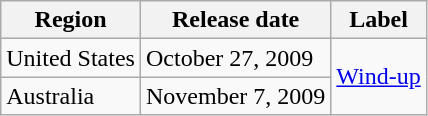<table class="wikitable">
<tr>
<th>Region</th>
<th>Release date</th>
<th>Label</th>
</tr>
<tr>
<td>United States</td>
<td>October 27, 2009</td>
<td rowspan="2"><a href='#'>Wind-up</a></td>
</tr>
<tr>
<td>Australia</td>
<td>November 7, 2009</td>
</tr>
</table>
